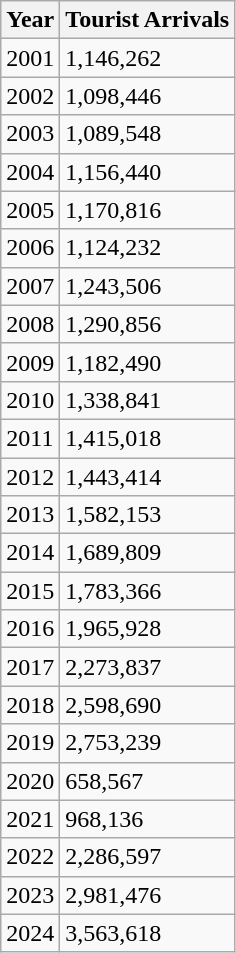<table class="wikitable sortable">
<tr>
<th>Year</th>
<th>Tourist Arrivals</th>
</tr>
<tr>
<td>2001</td>
<td>1,146,262</td>
</tr>
<tr>
<td>2002</td>
<td>1,098,446</td>
</tr>
<tr>
<td>2003</td>
<td>1,089,548</td>
</tr>
<tr>
<td>2004</td>
<td>1,156,440</td>
</tr>
<tr>
<td>2005</td>
<td>1,170,816</td>
</tr>
<tr>
<td>2006</td>
<td>1,124,232</td>
</tr>
<tr>
<td>2007</td>
<td>1,243,506</td>
</tr>
<tr>
<td>2008</td>
<td>1,290,856</td>
</tr>
<tr>
<td>2009</td>
<td>1,182,490</td>
</tr>
<tr>
<td>2010</td>
<td>1,338,841</td>
</tr>
<tr>
<td>2011</td>
<td>1,415,018</td>
</tr>
<tr>
<td>2012</td>
<td>1,443,414</td>
</tr>
<tr>
<td>2013</td>
<td>1,582,153</td>
</tr>
<tr>
<td>2014</td>
<td>1,689,809</td>
</tr>
<tr>
<td>2015</td>
<td>1,783,366</td>
</tr>
<tr>
<td>2016</td>
<td>1,965,928</td>
</tr>
<tr>
<td>2017</td>
<td>2,273,837</td>
</tr>
<tr>
<td>2018</td>
<td>2,598,690</td>
</tr>
<tr>
<td>2019</td>
<td>2,753,239</td>
</tr>
<tr>
<td>2020</td>
<td>658,567</td>
</tr>
<tr>
<td>2021</td>
<td>968,136</td>
</tr>
<tr>
<td>2022</td>
<td>2,286,597</td>
</tr>
<tr>
<td>2023</td>
<td>2,981,476</td>
</tr>
<tr>
<td>2024</td>
<td>3,563,618</td>
</tr>
</table>
